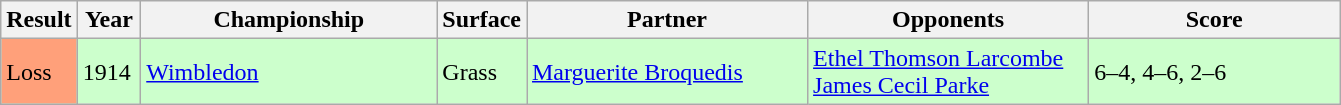<table class="sortable wikitable">
<tr>
<th style="width:40px">Result</th>
<th style="width:35px">Year</th>
<th style="width:190px">Championship</th>
<th style="width:50px">Surface</th>
<th style="width:180px">Partner</th>
<th style="width:180px">Opponents</th>
<th style="width:160px" class="unsortable">Score</th>
</tr>
<tr style="background:#cfc;">
<td style="background:#ffa07a;">Loss</td>
<td>1914</td>
<td><a href='#'>Wimbledon</a></td>
<td>Grass</td>
<td> <a href='#'>Marguerite Broquedis</a></td>
<td> <a href='#'>Ethel Thomson Larcombe</a><br> <a href='#'>James Cecil Parke</a></td>
<td>6–4, 4–6, 2–6</td>
</tr>
</table>
